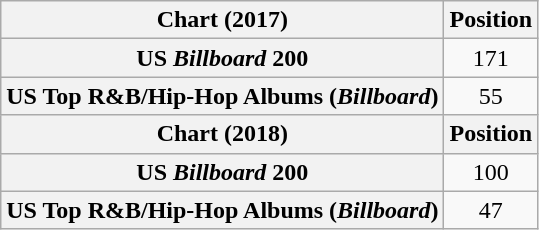<table class="wikitable plainrowheaders" style="text-align:center">
<tr>
<th scope="col">Chart (2017)</th>
<th scope="col">Position</th>
</tr>
<tr>
<th scope="row">US <em>Billboard</em> 200</th>
<td>171</td>
</tr>
<tr>
<th scope="row">US Top R&B/Hip-Hop Albums (<em>Billboard</em>)</th>
<td>55</td>
</tr>
<tr>
<th scope="col">Chart (2018)</th>
<th scope="col">Position</th>
</tr>
<tr>
<th scope="row">US <em>Billboard</em> 200</th>
<td>100</td>
</tr>
<tr>
<th scope="row">US Top R&B/Hip-Hop Albums (<em>Billboard</em>)</th>
<td>47</td>
</tr>
</table>
